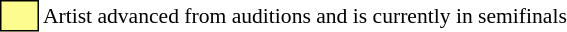<table class="toccolours" style="font-size: 90%; white-space: nowrap;">
<tr>
<td style="background:#fdfc8f; border:1px solid black;">      </td>
<td>Artist advanced from auditions and is currently in semifinals</td>
</tr>
</table>
